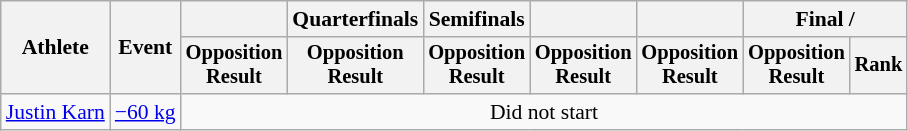<table class="wikitable" style="font-size:90%">
<tr>
<th rowspan="2">Athlete</th>
<th rowspan="2">Event</th>
<th></th>
<th>Quarterfinals</th>
<th>Semifinals</th>
<th></th>
<th></th>
<th colspan="2">Final / </th>
</tr>
<tr style="font-size:95%">
<th>Opposition<br>Result</th>
<th>Opposition<br>Result</th>
<th>Opposition<br>Result</th>
<th>Opposition<br>Result</th>
<th>Opposition<br>Result</th>
<th>Opposition<br>Result</th>
<th>Rank</th>
</tr>
<tr align=center>
<td align=left><a href='#'>Justin Karn</a></td>
<td align=left><a href='#'>−60 kg</a></td>
<td colspan=7>Did not start</td>
</tr>
</table>
